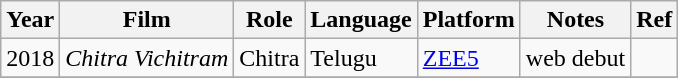<table class="wikitable sortable">
<tr>
<th>Year</th>
<th>Film</th>
<th>Role</th>
<th>Language</th>
<th>Platform</th>
<th>Notes</th>
<th>Ref</th>
</tr>
<tr>
<td>2018</td>
<td><em>Chitra Vichitram</em></td>
<td>Chitra</td>
<td>Telugu</td>
<td><a href='#'>ZEE5</a></td>
<td>web debut</td>
<td></td>
</tr>
<tr>
</tr>
</table>
